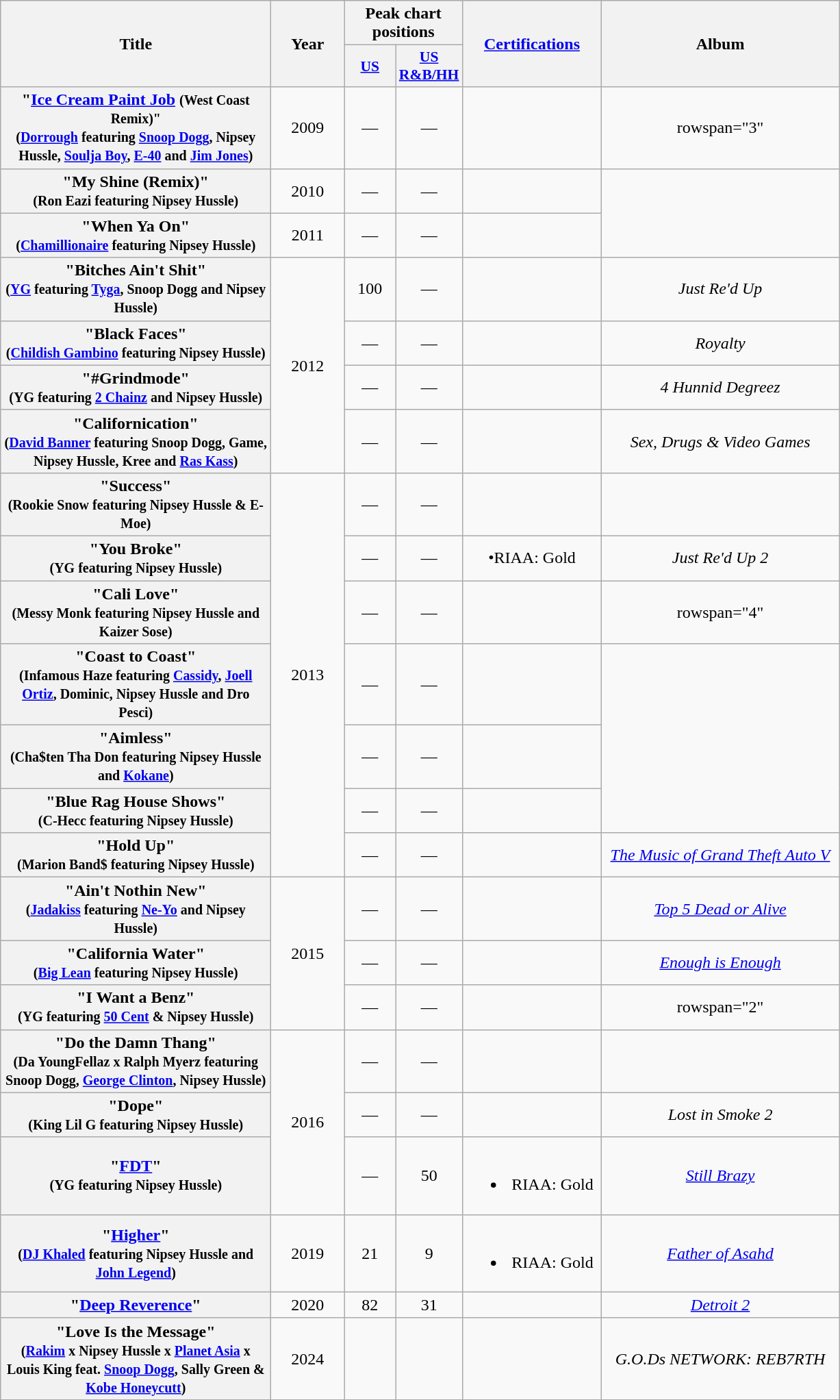<table class="wikitable plainrowheaders" style="text-align:center">
<tr>
<th scope="col" rowspan="2" style="width:16em;">Title</th>
<th scope="col" rowspan="2" style="width:4em;">Year</th>
<th scope="col" colspan="2">Peak chart positions</th>
<th scope="col" rowspan="2" style="width:8em;"><a href='#'>Certifications</a></th>
<th scope="col" rowspan="2" style="width:14em;">Album</th>
</tr>
<tr>
<th scope="col" style="width:3em;font-size:90%;"><a href='#'>US</a><br></th>
<th scope="col" style="width:3em;font-size:90%;"><a href='#'>US<br>R&B/HH</a><br></th>
</tr>
<tr>
<th scope="row">"<a href='#'>Ice Cream Paint Job</a> <small>(West Coast Remix)" <br>(<a href='#'>Dorrough</a> featuring <a href='#'>Snoop Dogg</a>, Nipsey Hussle, <a href='#'>Soulja Boy</a>, <a href='#'>E-40</a> and <a href='#'>Jim Jones</a>)</small></th>
<td>2009</td>
<td>—</td>
<td>—</td>
<td></td>
<td>rowspan="3" </td>
</tr>
<tr>
<th scope="row">"My Shine (Remix)" <br><small>(Ron Eazi featuring Nipsey Hussle)</small></th>
<td>2010</td>
<td>—</td>
<td>—</td>
<td></td>
</tr>
<tr>
<th scope="row">"When Ya On" <br><small>(<a href='#'>Chamillionaire</a> featuring Nipsey Hussle)</small></th>
<td>2011</td>
<td>—</td>
<td>—</td>
<td></td>
</tr>
<tr>
<th scope="row">"Bitches Ain't Shit" <br><small>(<a href='#'>YG</a> featuring <a href='#'>Tyga</a>, Snoop Dogg and Nipsey Hussle)</small></th>
<td rowspan="4">2012</td>
<td>100</td>
<td>—</td>
<td></td>
<td><em>Just Re'd Up</em></td>
</tr>
<tr>
<th scope="row">"Black Faces" <br><small>(<a href='#'>Childish Gambino</a> featuring Nipsey Hussle)</small></th>
<td>—</td>
<td>—</td>
<td></td>
<td><em>Royalty</em></td>
</tr>
<tr>
<th scope="row">"#Grindmode" <br><small>(YG featuring <a href='#'>2 Chainz</a> and Nipsey Hussle)</small></th>
<td>—</td>
<td>—</td>
<td></td>
<td><em>4 Hunnid Degreez</em></td>
</tr>
<tr>
<th scope="row">"Californication" <br><small>(<a href='#'>David Banner</a> featuring Snoop Dogg, Game, Nipsey Hussle, Kree and <a href='#'>Ras Kass</a>)</small></th>
<td>—</td>
<td>—</td>
<td></td>
<td><em>Sex, Drugs & Video Games</em></td>
</tr>
<tr>
<th scope="row">"Success" <br><small>(Rookie Snow featuring Nipsey Hussle & E-Moe)</small></th>
<td rowspan="7">2013</td>
<td>—</td>
<td>—</td>
<td></td>
<td></td>
</tr>
<tr>
<th scope="row">"You Broke" <br><small>(YG featuring Nipsey Hussle)</small></th>
<td>—</td>
<td>—</td>
<td>•RIAA: Gold</td>
<td><em>Just Re'd Up 2</em></td>
</tr>
<tr>
<th scope="row">"Cali Love" <br><small>(Messy Monk featuring Nipsey Hussle and Kaizer Sose)</small></th>
<td>—</td>
<td>—</td>
<td></td>
<td>rowspan="4" </td>
</tr>
<tr>
<th scope="row">"Coast to Coast" <br><small>(Infamous Haze featuring <a href='#'>Cassidy</a>, <a href='#'>Joell Ortiz</a>, Dominic, Nipsey Hussle and Dro Pesci)</small></th>
<td>—</td>
<td>—</td>
<td></td>
</tr>
<tr>
<th scope="row">"Aimless" <br><small>(Cha$ten Tha Don featuring Nipsey Hussle and <a href='#'>Kokane</a>)</small></th>
<td>—</td>
<td>—</td>
<td></td>
</tr>
<tr>
<th scope="row">"Blue Rag House Shows" <br><small>(C-Hecc featuring Nipsey Hussle)</small></th>
<td>—</td>
<td>—</td>
<td></td>
</tr>
<tr>
<th scope="row">"Hold Up" <br><small>(Marion Band$ featuring Nipsey Hussle)</small></th>
<td>—</td>
<td>—</td>
<td></td>
<td><em><a href='#'>The Music of Grand Theft Auto V</a></em></td>
</tr>
<tr>
<th scope="row">"Ain't Nothin New" <br><small>(<a href='#'>Jadakiss</a> featuring <a href='#'>Ne-Yo</a> and Nipsey Hussle)</small></th>
<td rowspan="3">2015</td>
<td>—</td>
<td>—</td>
<td></td>
<td><em><a href='#'>Top 5 Dead or Alive</a></em></td>
</tr>
<tr>
<th scope="row">"California Water" <br><small>(<a href='#'>Big Lean</a> featuring Nipsey Hussle)</small></th>
<td>—</td>
<td>—</td>
<td></td>
<td><em><a href='#'>Enough is Enough</a></em></td>
</tr>
<tr>
<th scope="row">"I Want a Benz" <br><small>(YG featuring <a href='#'>50 Cent</a> & Nipsey Hussle)</small></th>
<td>—</td>
<td>—</td>
<td></td>
<td>rowspan="2" </td>
</tr>
<tr>
<th scope="row">"Do the Damn Thang" <br><small>(Da YoungFellaz x Ralph Myerz featuring Snoop Dogg, <a href='#'>George Clinton</a>, Nipsey Hussle)</small></th>
<td rowspan="3">2016</td>
<td>—</td>
<td>—</td>
<td></td>
</tr>
<tr>
<th scope="row">"Dope" <br><small>(King Lil G featuring Nipsey Hussle)</small></th>
<td>—</td>
<td>—</td>
<td></td>
<td><em>Lost in Smoke 2</em></td>
</tr>
<tr>
<th scope="row">"<a href='#'>FDT</a>" <br><small>(YG featuring Nipsey Hussle)</small></th>
<td>—</td>
<td>50</td>
<td><br><ul><li>RIAA: Gold</li></ul></td>
<td><em><a href='#'>Still Brazy</a></em></td>
</tr>
<tr>
<th scope="row">"<a href='#'>Higher</a>" <br><small>(<a href='#'>DJ Khaled</a> featuring Nipsey Hussle and <a href='#'>John Legend</a>)</small></th>
<td>2019</td>
<td>21</td>
<td>9</td>
<td><br><ul><li>RIAA: Gold</li></ul></td>
<td><em><a href='#'>Father of Asahd</a></em></td>
</tr>
<tr>
<th scope="row">"<a href='#'>Deep Reverence</a>"<br></th>
<td>2020</td>
<td>82</td>
<td>31</td>
<td></td>
<td><em><a href='#'>Detroit 2</a></em></td>
</tr>
<tr>
<th scope="row">"Love Is the Message" <br><small>(<a href='#'>Rakim</a> x Nipsey Hussle x <a href='#'>Planet Asia</a> x Louis King feat. <a href='#'>Snoop Dogg</a>, Sally Green & <a href='#'>Kobe Honeycutt</a>)</small></th>
<td>2024</td>
<td></td>
<td></td>
<td></td>
<td><em>G.O.Ds NETWORK: REB7RTH</em></td>
</tr>
<tr>
</tr>
</table>
